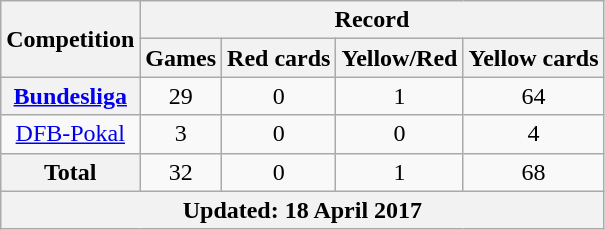<table class="wikitable" style="font-size:100%; text-align: center">
<tr>
<th rowspan="2">Competition</th>
<th colspan="4">Record</th>
</tr>
<tr>
<th>Games</th>
<th>Red cards</th>
<th>Yellow/Red</th>
<th>Yellow cards</th>
</tr>
<tr>
<th><a href='#'>Bundesliga</a></th>
<td>29</td>
<td>0</td>
<td>1</td>
<td>64</td>
</tr>
<tr>
<td><a href='#'>DFB-Pokal</a></td>
<td>3</td>
<td>0</td>
<td>0</td>
<td>4</td>
</tr>
<tr>
<th colspan="0">Total</th>
<td>32</td>
<td>0</td>
<td>1</td>
<td>68</td>
</tr>
<tr>
<th colspan="14">Updated: 18 April 2017</th>
</tr>
</table>
